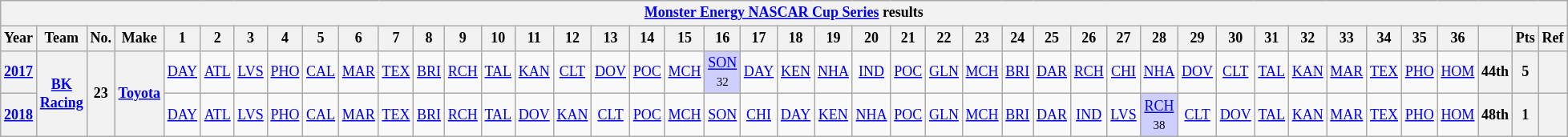<table class="wikitable" style="text-align:center; font-size:75%">
<tr>
<th colspan=45><a href='#'>Monster Energy NASCAR Cup Series</a> results</th>
</tr>
<tr>
<th>Year</th>
<th>Team</th>
<th>No.</th>
<th>Make</th>
<th>1</th>
<th>2</th>
<th>3</th>
<th>4</th>
<th>5</th>
<th>6</th>
<th>7</th>
<th>8</th>
<th>9</th>
<th>10</th>
<th>11</th>
<th>12</th>
<th>13</th>
<th>14</th>
<th>15</th>
<th>16</th>
<th>17</th>
<th>18</th>
<th>19</th>
<th>20</th>
<th>21</th>
<th>22</th>
<th>23</th>
<th>24</th>
<th>25</th>
<th>26</th>
<th>27</th>
<th>28</th>
<th>29</th>
<th>30</th>
<th>31</th>
<th>32</th>
<th>33</th>
<th>34</th>
<th>35</th>
<th>36</th>
<th></th>
<th>Pts</th>
<th>Ref</th>
</tr>
<tr>
<th><a href='#'>2017</a></th>
<th rowspan=2><a href='#'>BK Racing</a></th>
<th rowspan=2>23</th>
<th rowspan=2><a href='#'>Toyota</a></th>
<td><a href='#'>DAY</a></td>
<td><a href='#'>ATL</a></td>
<td><a href='#'>LVS</a></td>
<td><a href='#'>PHO</a></td>
<td><a href='#'>CAL</a></td>
<td><a href='#'>MAR</a></td>
<td><a href='#'>TEX</a></td>
<td><a href='#'>BRI</a></td>
<td><a href='#'>RCH</a></td>
<td><a href='#'>TAL</a></td>
<td><a href='#'>KAN</a></td>
<td><a href='#'>CLT</a></td>
<td><a href='#'>DOV</a></td>
<td><a href='#'>POC</a></td>
<td><a href='#'>MCH</a></td>
<td style="background:#CFCFFF;"><a href='#'>SON</a><br><small>32</small></td>
<td><a href='#'>DAY</a></td>
<td><a href='#'>KEN</a></td>
<td><a href='#'>NHA</a></td>
<td><a href='#'>IND</a></td>
<td><a href='#'>POC</a></td>
<td><a href='#'>GLN</a></td>
<td><a href='#'>MCH</a></td>
<td><a href='#'>BRI</a></td>
<td><a href='#'>DAR</a></td>
<td><a href='#'>RCH</a></td>
<td><a href='#'>CHI</a></td>
<td><a href='#'>NHA</a></td>
<td><a href='#'>DOV</a></td>
<td><a href='#'>CLT</a></td>
<td><a href='#'>TAL</a></td>
<td><a href='#'>KAN</a></td>
<td><a href='#'>MAR</a></td>
<td><a href='#'>TEX</a></td>
<td><a href='#'>PHO</a></td>
<td><a href='#'>HOM</a></td>
<th>44th</th>
<th>5</th>
<th></th>
</tr>
<tr>
<th><a href='#'>2018</a></th>
<td><a href='#'>DAY</a></td>
<td><a href='#'>ATL</a></td>
<td><a href='#'>LVS</a></td>
<td><a href='#'>PHO</a></td>
<td><a href='#'>CAL</a></td>
<td><a href='#'>MAR</a></td>
<td><a href='#'>TEX</a></td>
<td><a href='#'>BRI</a></td>
<td><a href='#'>RCH</a></td>
<td><a href='#'>TAL</a></td>
<td><a href='#'>DOV</a></td>
<td><a href='#'>KAN</a></td>
<td><a href='#'>CLT</a></td>
<td><a href='#'>POC</a></td>
<td><a href='#'>MCH</a></td>
<td><a href='#'>SON</a></td>
<td><a href='#'>CHI</a></td>
<td><a href='#'>DAY</a></td>
<td><a href='#'>KEN</a></td>
<td><a href='#'>NHA</a></td>
<td><a href='#'>POC</a></td>
<td><a href='#'>GLN</a></td>
<td><a href='#'>MCH</a></td>
<td><a href='#'>BRI</a></td>
<td><a href='#'>DAR</a></td>
<td><a href='#'>IND</a></td>
<td><a href='#'>LVS</a></td>
<td style="background:#CFCFFF;"><a href='#'>RCH</a><br><small>38</small></td>
<td><a href='#'>CLT</a></td>
<td><a href='#'>DOV</a></td>
<td><a href='#'>TAL</a></td>
<td><a href='#'>KAN</a></td>
<td><a href='#'>MAR</a></td>
<td><a href='#'>TEX</a></td>
<td><a href='#'>PHO</a></td>
<td><a href='#'>HOM</a></td>
<th>48th</th>
<th>1</th>
<th></th>
</tr>
</table>
